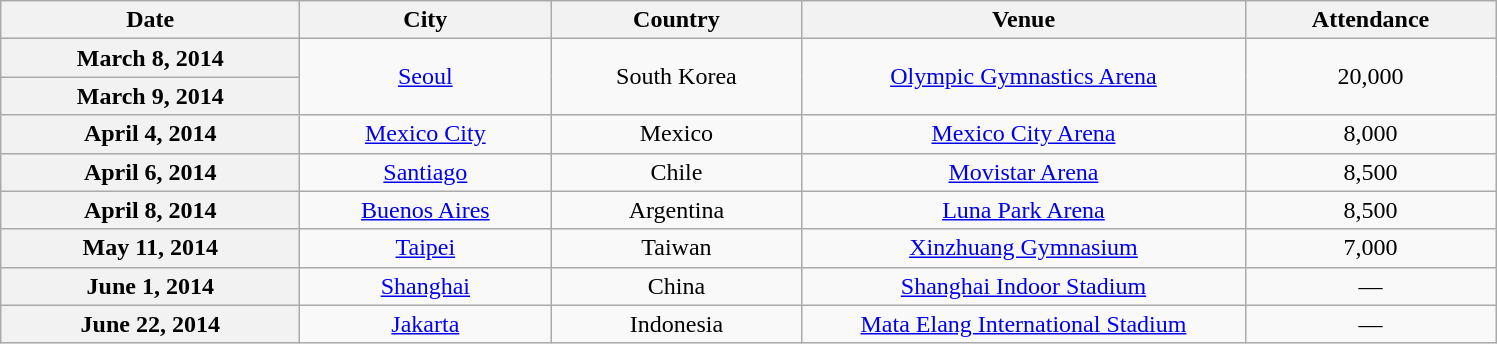<table class="wikitable plainrowheaders" style="text-align:center;">
<tr>
<th scope="col" style="width:12em;">Date</th>
<th scope="col" style="width:10em;">City</th>
<th scope="col" style="width:10em;">Country</th>
<th scope="col" style="width:18em;">Venue</th>
<th scope="col" style="width:10em;">Attendance</th>
</tr>
<tr>
<th scope="row" style="text-align:center">March 8, 2014</th>
<td rowspan="2"><a href='#'>Seoul</a></td>
<td rowspan="2">South Korea</td>
<td rowspan="2"><a href='#'>Olympic Gymnastics Arena</a></td>
<td rowspan="2">20,000</td>
</tr>
<tr>
<th scope="row" style="text-align:center">March 9, 2014</th>
</tr>
<tr>
<th scope="row" style="text-align:center">April 4, 2014</th>
<td><a href='#'>Mexico City</a></td>
<td>Mexico</td>
<td><a href='#'>Mexico City Arena</a></td>
<td>8,000</td>
</tr>
<tr>
<th scope="row" style="text-align:center">April 6, 2014</th>
<td><a href='#'>Santiago</a></td>
<td>Chile</td>
<td><a href='#'>Movistar Arena</a></td>
<td>8,500</td>
</tr>
<tr>
<th scope="row" style="text-align:center">April 8, 2014</th>
<td><a href='#'>Buenos Aires</a></td>
<td>Argentina</td>
<td><a href='#'>Luna Park Arena</a></td>
<td>8,500</td>
</tr>
<tr>
<th scope="row" style="text-align:center">May 11, 2014</th>
<td><a href='#'>Taipei</a></td>
<td>Taiwan</td>
<td><a href='#'>Xinzhuang Gymnasium</a></td>
<td>7,000</td>
</tr>
<tr>
<th scope="row" style="text-align:center">June 1, 2014</th>
<td><a href='#'>Shanghai</a></td>
<td>China</td>
<td><a href='#'>Shanghai Indoor Stadium</a></td>
<td>—</td>
</tr>
<tr>
<th scope="row" style="text-align:center">June 22, 2014</th>
<td><a href='#'>Jakarta</a></td>
<td>Indonesia</td>
<td><a href='#'>Mata Elang International Stadium</a></td>
<td>—</td>
</tr>
</table>
